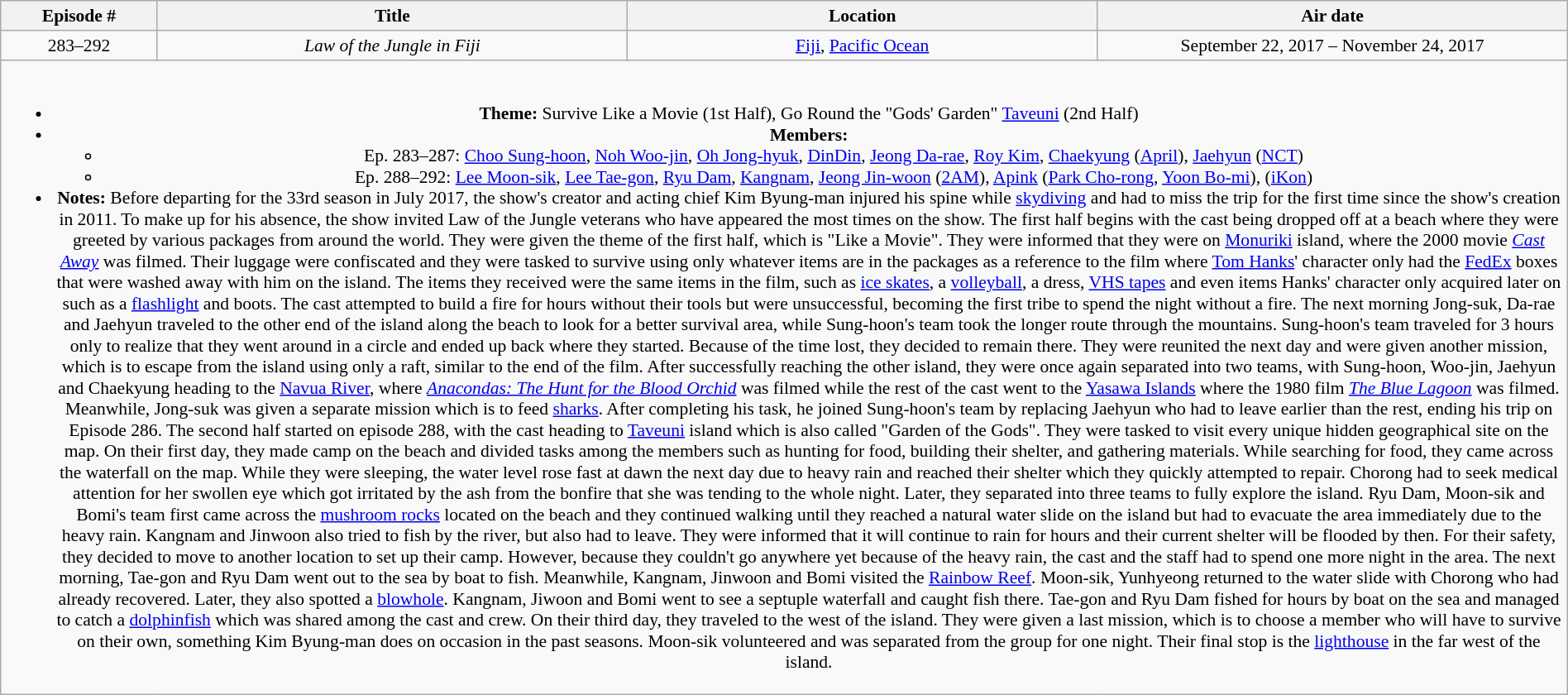<table class="wikitable" style="text-align:center; font-size:90%; width:100%;">
<tr>
<th width="10%">Episode #</th>
<th width="30%">Title</th>
<th width="30%">Location</th>
<th width="30%">Air date</th>
</tr>
<tr>
<td>283–292</td>
<td><em>Law of the Jungle in Fiji</em></td>
<td><a href='#'>Fiji</a>, <a href='#'>Pacific Ocean</a></td>
<td>September 22, 2017 – November 24, 2017</td>
</tr>
<tr>
<td colspan="4"><br><ul><li><strong>Theme:</strong> Survive Like a Movie (1st Half), Go Round the "Gods' Garden" <a href='#'>Taveuni</a> (2nd Half)</li><li><strong>Members:</strong><ul><li>Ep. 283–287: <a href='#'>Choo Sung-hoon</a>, <a href='#'>Noh Woo-jin</a>, <a href='#'>Oh Jong-hyuk</a>, <a href='#'>DinDin</a>, <a href='#'>Jeong Da-rae</a>, <a href='#'>Roy Kim</a>, <a href='#'>Chaekyung</a> (<a href='#'>April</a>), <a href='#'>Jaehyun</a> (<a href='#'>NCT</a>)</li><li>Ep. 288–292: <a href='#'>Lee Moon-sik</a>, <a href='#'>Lee Tae-gon</a>, <a href='#'>Ryu Dam</a>, <a href='#'>Kangnam</a>, <a href='#'>Jeong Jin-woon</a> (<a href='#'>2AM</a>), <a href='#'>Apink</a> (<a href='#'>Park Cho-rong</a>, <a href='#'>Yoon Bo-mi</a>),  (<a href='#'>iKon</a>)</li></ul></li><li><strong>Notes:</strong> Before departing for the 33rd season in July 2017, the show's creator and acting chief Kim Byung-man injured his spine while <a href='#'>skydiving</a> and had to miss the trip for the first time since the show's creation in 2011. To make up for his absence, the show invited Law of the Jungle veterans who have appeared the most times on the show. The first half begins with the cast being dropped off at a beach where they were greeted by various packages from around the world. They were given the theme of the first half, which is "Like a Movie". They were informed that they were on <a href='#'>Monuriki</a> island, where the 2000 movie <em><a href='#'>Cast Away</a></em> was filmed. Their luggage were confiscated and they were tasked to survive using only whatever items are in the packages as a reference to the film where <a href='#'>Tom Hanks</a>' character only had the <a href='#'>FedEx</a> boxes that were washed away with him on the island. The items they received were the same items in the film, such as <a href='#'>ice skates</a>, a <a href='#'>volleyball</a>, a dress, <a href='#'>VHS tapes</a> and even items Hanks' character only acquired later on such as a <a href='#'>flashlight</a> and boots. The cast attempted to build a fire for hours without their tools but were unsuccessful, becoming the first tribe to spend the night without a fire. The next morning Jong-suk, Da-rae and Jaehyun traveled to the other end of the island along the beach to look for a better survival area, while Sung-hoon's team took the longer route through the mountains. Sung-hoon's team traveled for 3 hours only to realize that they went around in a circle and ended up back where they started. Because of the time lost, they decided to remain there. They were reunited the next day and were given another mission, which is to escape from the island using only a raft, similar to the end of the film. After successfully reaching the other island, they were once again separated into two teams, with Sung-hoon, Woo-jin, Jaehyun and Chaekyung heading to the <a href='#'>Navua River</a>, where <em><a href='#'>Anacondas: The Hunt for the Blood Orchid</a></em> was filmed while the rest of the cast went to the <a href='#'>Yasawa Islands</a> where the 1980 film <em><a href='#'>The Blue Lagoon</a></em> was filmed. Meanwhile, Jong-suk was given a separate mission which is to feed <a href='#'>sharks</a>. After completing his task, he joined Sung-hoon's team by replacing Jaehyun who had to leave earlier than the rest, ending his trip on Episode 286. The second half started on episode 288, with the cast heading to <a href='#'>Taveuni</a> island which is also called "Garden of the Gods". They were tasked to visit every unique hidden geographical site on the map. On their first day, they made camp on the beach and divided tasks among the members such as hunting for food, building their shelter, and gathering materials. While searching for food, they came across the waterfall on the map. While they were sleeping, the water level rose fast at dawn the next day due to heavy rain and reached their shelter which they quickly attempted to repair. Chorong had to seek medical attention for her swollen eye which got irritated by the ash from the bonfire that she was tending to the whole night. Later, they separated into three teams to fully explore the island. Ryu Dam, Moon-sik and Bomi's team first came across the <a href='#'>mushroom rocks</a> located on the beach and they continued walking until they reached a natural water slide on the island but had to evacuate the area immediately due to the heavy rain. Kangnam and Jinwoon also tried to fish by the river, but also had to leave. They were informed that it will continue to rain for hours and their current shelter will be flooded by then. For their safety, they decided to move to another location to set up their camp. However, because they couldn't go anywhere yet because of the heavy rain, the cast and the staff had to spend one more night in the area. The next morning, Tae-gon and Ryu Dam went out to the sea by boat to fish. Meanwhile, Kangnam, Jinwoon and Bomi visited the <a href='#'>Rainbow Reef</a>. Moon-sik, Yunhyeong returned to the water slide with Chorong who had already recovered. Later, they also spotted a <a href='#'>blowhole</a>. Kangnam, Jiwoon and Bomi went to see a septuple waterfall and caught fish there. Tae-gon and Ryu Dam fished for hours by boat on the sea and managed to catch a <a href='#'>dolphinfish</a> which was shared among the cast and crew. On their third day, they traveled to the west of the island. They were given a last mission, which is to choose a member who will have to survive on their own, something Kim Byung-man does on occasion in the past seasons. Moon-sik volunteered and was separated from the group for one night. Their final stop is the <a href='#'>lighthouse</a> in the far west of the island.</li></ul></td>
</tr>
</table>
